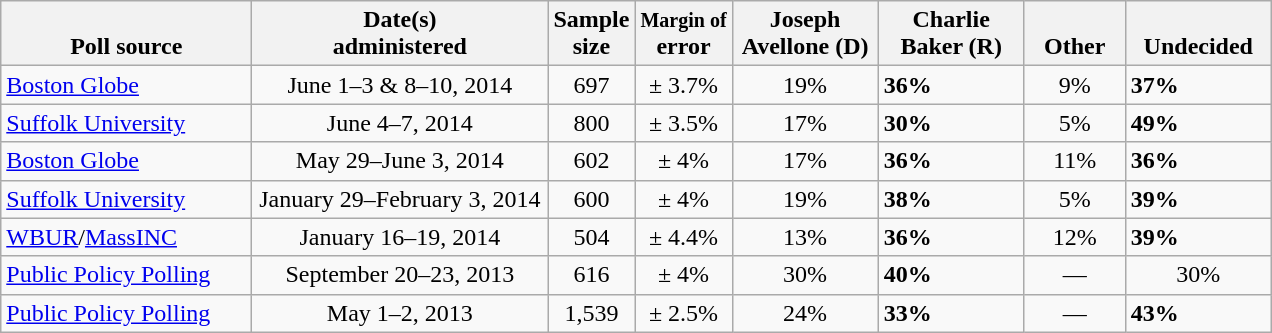<table class="wikitable">
<tr valign= bottom>
<th style="width:160px;">Poll source</th>
<th style="width:190px;">Date(s)<br>administered</th>
<th class=small>Sample<br>size</th>
<th><small>Margin of</small><br>error</th>
<th style="width:90px;">Joseph<br>Avellone (D)</th>
<th style="width:90px;">Charlie<br>Baker (R)</th>
<th style="width:60px;">Other</th>
<th style="width:90px;">Undecided</th>
</tr>
<tr>
<td><a href='#'>Boston Globe</a></td>
<td align=center>June 1–3 & 8–10, 2014</td>
<td align=center>697</td>
<td align=center>± 3.7%</td>
<td align=center>19%</td>
<td><strong>36%</strong></td>
<td align=center>9%</td>
<td><strong>37%</strong></td>
</tr>
<tr>
<td><a href='#'>Suffolk University</a></td>
<td align=center>June 4–7, 2014</td>
<td align=center>800</td>
<td align=center>± 3.5%</td>
<td align=center>17%</td>
<td><strong>30%</strong></td>
<td align=center>5%</td>
<td><strong>49%</strong></td>
</tr>
<tr>
<td><a href='#'>Boston Globe</a></td>
<td align=center>May 29–June 3, 2014</td>
<td align=center>602</td>
<td align=center>± 4%</td>
<td align=center>17%</td>
<td><strong>36%</strong></td>
<td align=center>11%</td>
<td><strong>36%</strong></td>
</tr>
<tr>
<td><a href='#'>Suffolk University</a></td>
<td align=center>January 29–February 3, 2014</td>
<td align=center>600</td>
<td align=center>± 4%</td>
<td align=center>19%</td>
<td><strong>38%</strong></td>
<td align=center>5%</td>
<td><strong>39%</strong></td>
</tr>
<tr>
<td><a href='#'>WBUR</a>/<a href='#'>MassINC</a></td>
<td align=center>January 16–19, 2014</td>
<td align=center>504</td>
<td align=center>± 4.4%</td>
<td align=center>13%</td>
<td><strong>36%</strong></td>
<td align=center>12%</td>
<td><strong>39%</strong></td>
</tr>
<tr>
<td><a href='#'>Public Policy Polling</a></td>
<td align=center>September 20–23, 2013</td>
<td align=center>616</td>
<td align=center>± 4%</td>
<td align=center>30%</td>
<td><strong>40%</strong></td>
<td align=center>—</td>
<td align=center>30%</td>
</tr>
<tr>
<td><a href='#'>Public Policy Polling</a></td>
<td align=center>May 1–2, 2013</td>
<td align=center>1,539</td>
<td align=center>± 2.5%</td>
<td align=center>24%</td>
<td><strong>33%</strong></td>
<td align=center>—</td>
<td><strong>43%</strong></td>
</tr>
</table>
